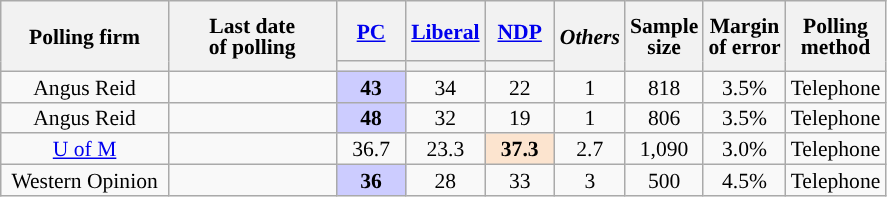<table class="wikitable sortable tpl-blanktable" style="text-align:center;font-size:90%;line-height:14px">
<tr style="height:40px;">
<th style="width:105px" rowspan="2">Polling firm</th>
<th style="width:105px" rowspan="2">Last date<br>of polling</th>
<th class="unsortable" style="width:40px"><a href='#'>PC</a></th>
<th class="unsortable" style="width:40px"><a href='#'>Liberal</a></th>
<th class="unsortable" style="width:40px"><a href='#'>NDP</a></th>
<th rowspan="2" class="unsortable" style="width:40px"><em>Others</em></th>
<th rowspan="2">Sample<br>size</th>
<th rowspan="2">Margin<br>of error</th>
<th rowspan="2">Polling<br>method</th>
</tr>
<tr>
<th style="background:"></th>
<th style="background:"></th>
<th style="background:"></th>
</tr>
<tr>
<td>Angus Reid</td>
<td></td>
<td style="background:#CCCCFF;"><strong>43</strong></td>
<td>34</td>
<td>22</td>
<td>1</td>
<td>818</td>
<td>3.5%</td>
<td>Telephone</td>
</tr>
<tr>
<td>Angus Reid</td>
<td></td>
<td style="background:#CCCCFF;"><strong>48</strong></td>
<td>32</td>
<td>19</td>
<td>1</td>
<td>806</td>
<td>3.5%</td>
<td>Telephone</td>
</tr>
<tr>
<td><a href='#'>U of M</a></td>
<td></td>
<td>36.7</td>
<td>23.3</td>
<td style="background:#FCE4CF;"><strong>37.3</strong></td>
<td>2.7</td>
<td>1,090</td>
<td>3.0%</td>
<td>Telephone</td>
</tr>
<tr>
<td>Western Opinion</td>
<td></td>
<td style="background:#CCCCFF;"><strong>36</strong></td>
<td>28</td>
<td>33</td>
<td>3</td>
<td>500</td>
<td>4.5%</td>
<td>Telephone</td>
</tr>
</table>
